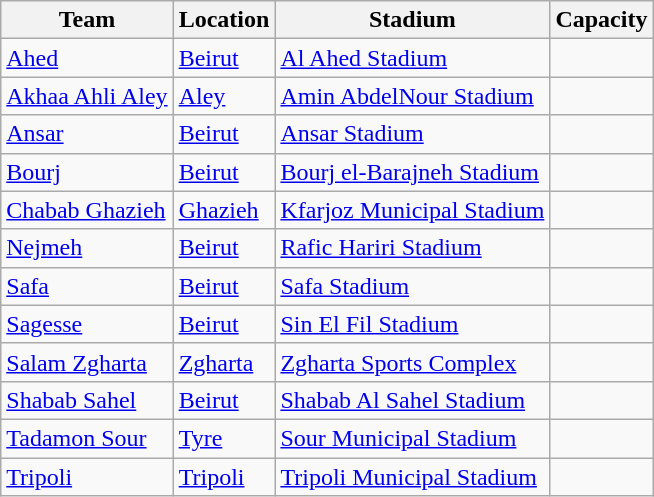<table class="wikitable sortable">
<tr>
<th>Team</th>
<th>Location</th>
<th>Stadium</th>
<th>Capacity</th>
</tr>
<tr>
<td><a href='#'>Ahed</a></td>
<td><a href='#'>Beirut</a> </td>
<td><a href='#'>Al Ahed Stadium</a></td>
<td style="text-align:center;"></td>
</tr>
<tr>
<td><a href='#'>Akhaa Ahli Aley</a></td>
<td><a href='#'>Aley</a></td>
<td><a href='#'>Amin AbdelNour Stadium</a></td>
<td style="text-align:center;"></td>
</tr>
<tr>
<td><a href='#'>Ansar</a></td>
<td><a href='#'>Beirut</a> </td>
<td><a href='#'>Ansar Stadium</a></td>
<td></td>
</tr>
<tr>
<td><a href='#'>Bourj</a></td>
<td><a href='#'>Beirut</a> </td>
<td><a href='#'>Bourj el-Barajneh Stadium</a></td>
<td style="text-align:center;"></td>
</tr>
<tr>
<td><a href='#'>Chabab Ghazieh</a></td>
<td><a href='#'>Ghazieh</a></td>
<td><a href='#'>Kfarjoz Municipal Stadium</a></td>
<td style="text-align:center;"></td>
</tr>
<tr>
<td><a href='#'>Nejmeh</a></td>
<td><a href='#'>Beirut</a> </td>
<td><a href='#'>Rafic Hariri Stadium</a></td>
<td style="text-align:center;"></td>
</tr>
<tr>
<td><a href='#'>Safa</a></td>
<td><a href='#'>Beirut</a> </td>
<td><a href='#'>Safa Stadium</a></td>
<td style="text-align:center;"></td>
</tr>
<tr>
<td><a href='#'>Sagesse</a></td>
<td><a href='#'>Beirut</a> </td>
<td><a href='#'>Sin El Fil Stadium</a></td>
<td></td>
</tr>
<tr>
<td><a href='#'>Salam Zgharta</a></td>
<td><a href='#'>Zgharta</a></td>
<td><a href='#'>Zgharta Sports Complex</a></td>
<td style="text-align:center;"></td>
</tr>
<tr>
<td><a href='#'>Shabab Sahel</a></td>
<td><a href='#'>Beirut</a> </td>
<td><a href='#'>Shabab Al Sahel Stadium</a></td>
<td></td>
</tr>
<tr>
<td><a href='#'>Tadamon Sour</a></td>
<td><a href='#'>Tyre</a></td>
<td><a href='#'>Sour Municipal Stadium</a></td>
<td style="text-align:center;"></td>
</tr>
<tr>
<td><a href='#'>Tripoli</a></td>
<td><a href='#'>Tripoli</a></td>
<td><a href='#'>Tripoli Municipal Stadium</a></td>
<td style="text-align:center;"></td>
</tr>
</table>
